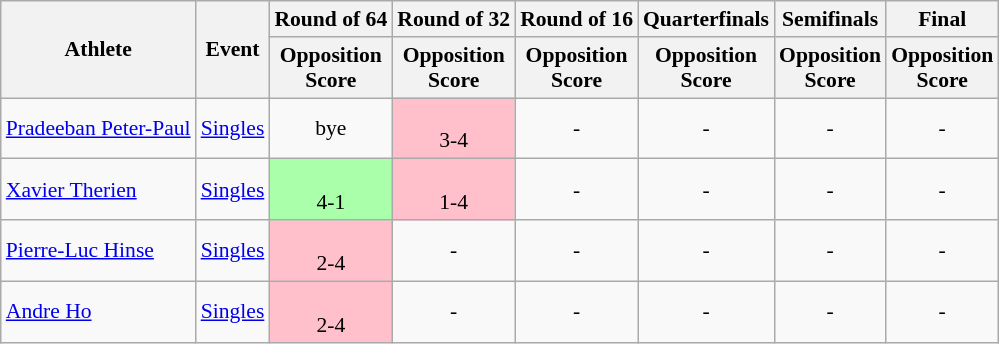<table class=wikitable style="font-size:90%">
<tr>
<th rowspan="2">Athlete</th>
<th rowspan="2">Event</th>
<th>Round of 64</th>
<th>Round of 32</th>
<th>Round of 16</th>
<th>Quarterfinals</th>
<th>Semifinals</th>
<th>Final</th>
</tr>
<tr>
<th>Opposition<br>Score</th>
<th>Opposition<br>Score</th>
<th>Opposition<br>Score</th>
<th>Opposition<br>Score</th>
<th>Opposition<br>Score</th>
<th>Opposition<br>Score</th>
</tr>
<tr>
<td><a href='#'>Pradeeban Peter-Paul</a></td>
<td><a href='#'>Singles</a></td>
<td align=center>bye</td>
<td style="text-align:center;background:pink;"><br>3-4</td>
<td align=center>-</td>
<td align=center>-</td>
<td align=center>-</td>
<td align=center>-</td>
</tr>
<tr>
<td><a href='#'>Xavier Therien</a></td>
<td><a href='#'>Singles</a></td>
<td style="text-align:center;background:#afa;"><br>4-1</td>
<td style="text-align:center;background:pink;"><br>1-4</td>
<td align=center>-</td>
<td align=center>-</td>
<td align=center>-</td>
<td align=center>-</td>
</tr>
<tr>
<td><a href='#'>Pierre-Luc Hinse</a></td>
<td><a href='#'>Singles</a></td>
<td style="text-align:center;background:pink;"><br>2-4</td>
<td align=center>-</td>
<td align=center>-</td>
<td align=center>-</td>
<td align=center>-</td>
<td align=center>-</td>
</tr>
<tr>
<td><a href='#'>Andre Ho</a></td>
<td><a href='#'>Singles</a></td>
<td style="text-align:center;background:pink;"><br>2-4</td>
<td align=center>-</td>
<td align=center>-</td>
<td align=center>-</td>
<td align=center>-</td>
<td align=center>-</td>
</tr>
</table>
